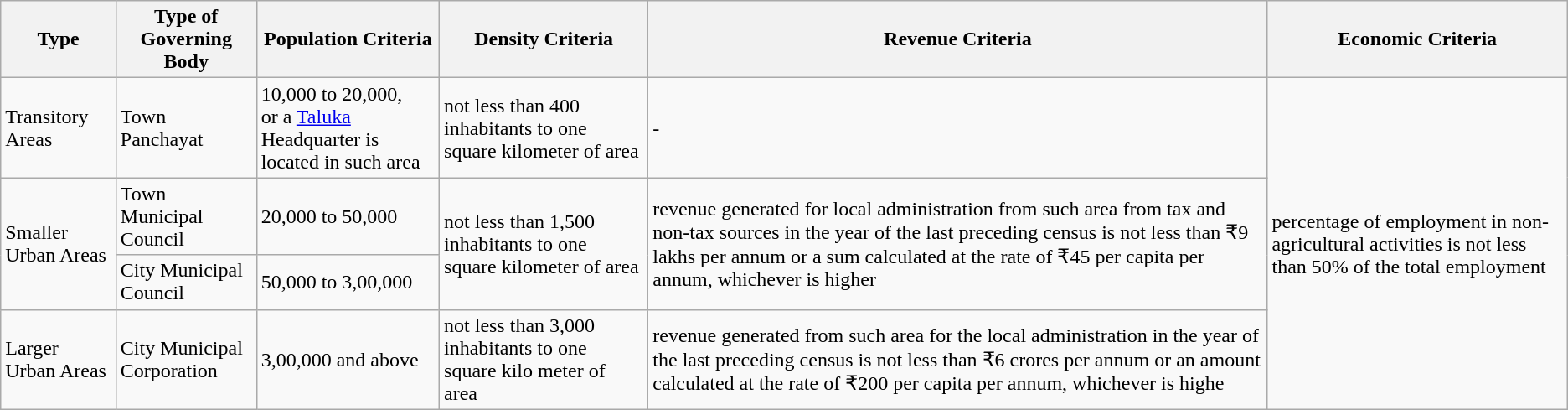<table class="wikitable">
<tr>
<th>Type</th>
<th>Type of Governing Body</th>
<th>Population Criteria</th>
<th>Density Criteria</th>
<th>Revenue Criteria</th>
<th>Economic Criteria</th>
</tr>
<tr>
<td>Transitory Areas</td>
<td>Town Panchayat</td>
<td>10,000 to 20,000,<br>or a <a href='#'>Taluka</a> Headquarter is located in such area</td>
<td>not less than 400 inhabitants to one square kilometer of area</td>
<td>-</td>
<td rowspan="4">percentage of employment in non-agricultural activities is not less than 50% of the total employment</td>
</tr>
<tr>
<td rowspan="2">Smaller Urban Areas</td>
<td>Town Municipal Council</td>
<td>20,000 to 50,000</td>
<td rowspan="2">not less than 1,500 inhabitants to one square kilometer of area</td>
<td rowspan="2">revenue generated for local administration from such area from tax and non-tax sources in the year of the last preceding census is not less than ₹9 lakhs per annum or a sum calculated at the rate of ₹45 per capita per annum, whichever is higher</td>
</tr>
<tr>
<td>City Municipal Council</td>
<td>50,000 to 3,00,000</td>
</tr>
<tr>
<td>Larger Urban Areas</td>
<td>City Municipal Corporation</td>
<td>3,00,000 and above</td>
<td>not less than 3,000 inhabitants to one square kilo meter of area</td>
<td>revenue generated from such area for the local administration in the year of the last preceding census is not less than ₹6 crores per annum or an amount calculated at the rate of ₹200 per capita per annum, whichever is highe</td>
</tr>
</table>
